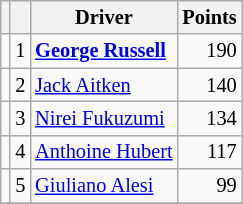<table class="wikitable" style="font-size: 85%;">
<tr>
<th></th>
<th></th>
<th>Driver</th>
<th>Points</th>
</tr>
<tr>
<td></td>
<td align="center">1</td>
<td> <strong><a href='#'>George Russell</a></strong></td>
<td align="right">190</td>
</tr>
<tr>
<td></td>
<td align="center">2</td>
<td> <a href='#'>Jack Aitken</a></td>
<td align="right">140</td>
</tr>
<tr>
<td></td>
<td align="center">3</td>
<td> <a href='#'>Nirei Fukuzumi</a></td>
<td align="right">134</td>
</tr>
<tr>
<td></td>
<td align="center">4</td>
<td> <a href='#'>Anthoine Hubert</a></td>
<td align="right">117</td>
</tr>
<tr>
<td></td>
<td align="center">5</td>
<td> <a href='#'>Giuliano Alesi</a></td>
<td align="right">99</td>
</tr>
<tr>
</tr>
</table>
